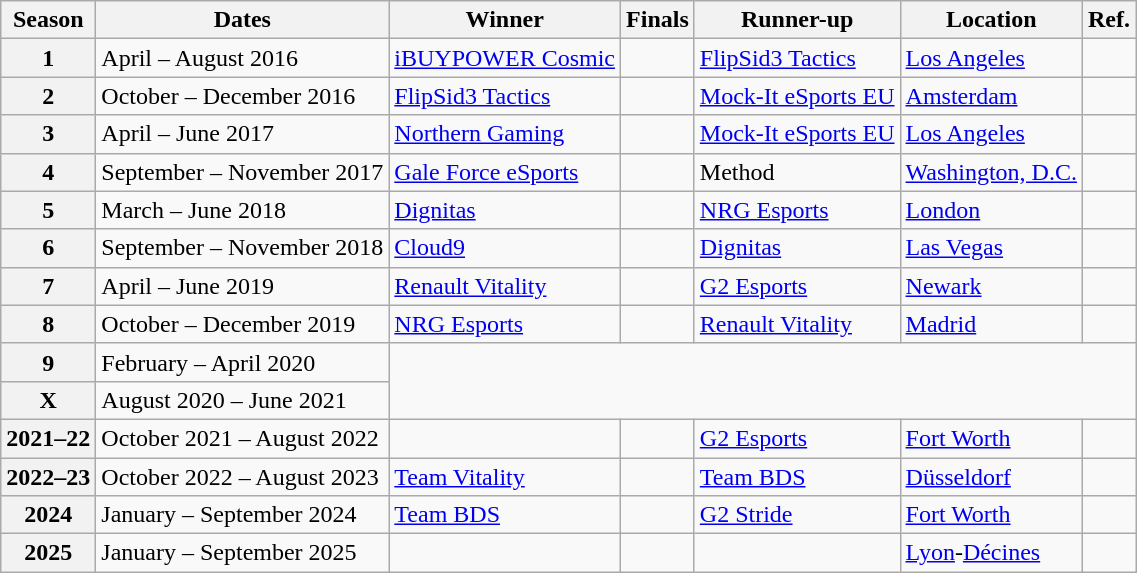<table class="wikitable plainrowheaders">
<tr>
<th scope="col">Season</th>
<th scope="col">Dates</th>
<th scope="col">Winner</th>
<th scope="col">Finals</th>
<th scope="col">Runner-up</th>
<th scope="col">Location</th>
<th scope="col">Ref.</th>
</tr>
<tr>
<th scope="row" style="text-align: center;">1</th>
<td>April – August 2016</td>
<td><a href='#'>iBUYPOWER Cosmic</a></td>
<td></td>
<td><a href='#'>FlipSid3 Tactics</a></td>
<td><a href='#'>Los Angeles</a></td>
<td></td>
</tr>
<tr>
<th scope="row" style="text-align: center;">2</th>
<td>October – December 2016</td>
<td><a href='#'>FlipSid3 Tactics</a></td>
<td></td>
<td><a href='#'>Mock-It eSports EU</a></td>
<td><a href='#'>Amsterdam</a></td>
<td></td>
</tr>
<tr>
<th scope="row" style="text-align: center;">3</th>
<td>April – June 2017</td>
<td><a href='#'>Northern Gaming</a></td>
<td></td>
<td><a href='#'>Mock-It eSports EU</a></td>
<td><a href='#'>Los Angeles</a></td>
<td></td>
</tr>
<tr>
<th scope="row" style="text-align: center;">4</th>
<td>September – November 2017</td>
<td><a href='#'>Gale Force eSports</a></td>
<td></td>
<td>Method</td>
<td><a href='#'>Washington, D.C.</a></td>
<td></td>
</tr>
<tr>
<th scope="row" style="text-align: center;">5</th>
<td>March – June 2018</td>
<td><a href='#'>Dignitas</a></td>
<td></td>
<td><a href='#'>NRG Esports</a></td>
<td><a href='#'>London</a></td>
<td></td>
</tr>
<tr>
<th scope="row" style="text-align: center;">6</th>
<td>September – November 2018</td>
<td><a href='#'>Cloud9</a></td>
<td></td>
<td><a href='#'>Dignitas</a></td>
<td><a href='#'>Las Vegas</a></td>
<td></td>
</tr>
<tr>
<th scope="row" style="text-align: center;">7</th>
<td>April – June 2019</td>
<td><a href='#'>Renault Vitality</a></td>
<td></td>
<td><a href='#'>G2 Esports</a></td>
<td><a href='#'>Newark</a></td>
<td></td>
</tr>
<tr>
<th scope="row" style="text-align: center;">8</th>
<td>October – December 2019</td>
<td><a href='#'>NRG Esports</a></td>
<td></td>
<td><a href='#'>Renault Vitality</a></td>
<td><a href='#'>Madrid</a></td>
<td></td>
</tr>
<tr>
<th scope="row" style="text-align: center;">9</th>
<td>February – April 2020</td>
<td colspan="5" rowspan="2"></td>
</tr>
<tr>
<th scope="row" style="text-align: center;">X</th>
<td>August 2020 – June 2021</td>
</tr>
<tr>
<th scope="row" style="text-align: center;">2021–22</th>
<td>October 2021 – August 2022</td>
<td></td>
<td></td>
<td><a href='#'>G2 Esports</a></td>
<td><a href='#'>Fort Worth</a></td>
<td></td>
</tr>
<tr>
<th scope="row" style="text-align: center;">2022–23</th>
<td>October 2022 – August 2023</td>
<td><a href='#'>Team Vitality</a></td>
<td></td>
<td><a href='#'>Team BDS</a></td>
<td><a href='#'>Düsseldorf</a></td>
<td></td>
</tr>
<tr>
<th scope="row" style="text-align: center;">2024</th>
<td>January – September 2024</td>
<td><a href='#'>Team BDS</a></td>
<td></td>
<td><a href='#'>G2 Stride</a></td>
<td><a href='#'>Fort Worth</a></td>
<td></td>
</tr>
<tr>
<th>2025</th>
<td>January – September 2025</td>
<td></td>
<td></td>
<td></td>
<td><a href='#'>Lyon</a>-<a href='#'>Décines</a></td>
<td></td>
</tr>
</table>
